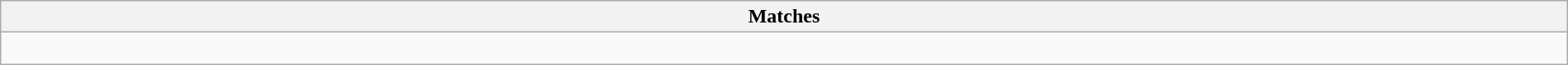<table class="wikitable collapsible collapsed" style="width:100%;">
<tr>
<th>Matches</th>
</tr>
<tr>
<td><br></td>
</tr>
</table>
